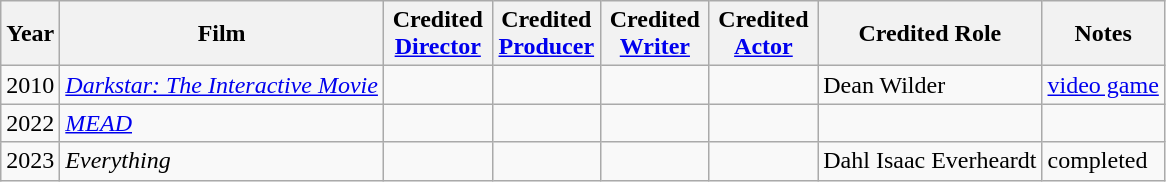<table class="wikitable sortable">
<tr>
<th style="width:26px;">Year</th>
<th>Film</th>
<th width=65>Credited <a href='#'>Director</a></th>
<th width=65>Credited <a href='#'>Producer</a></th>
<th width=65>Credited <a href='#'>Writer</a></th>
<th width=65>Credited <a href='#'>Actor</a></th>
<th>Credited Role</th>
<th>Notes</th>
</tr>
<tr>
<td>2010</td>
<td><em><a href='#'>Darkstar: The Interactive Movie</a></em></td>
<td></td>
<td></td>
<td></td>
<td></td>
<td>Dean Wilder</td>
<td><a href='#'>video game</a></td>
</tr>
<tr>
<td>2022</td>
<td><em><a href='#'>MEAD</a></em></td>
<td></td>
<td></td>
<td></td>
<td></td>
<td></td>
<td></td>
</tr>
<tr>
<td>2023</td>
<td><em>Everything</em></td>
<td></td>
<td></td>
<td></td>
<td></td>
<td>Dahl Isaac Everheardt</td>
<td>completed</td>
</tr>
</table>
